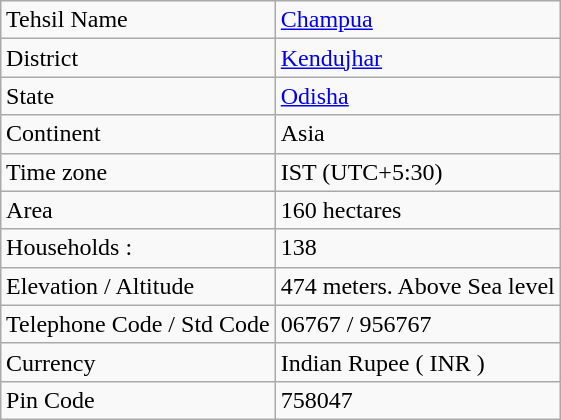<table class="wikitable" style="float:right;">
<tr>
<td>Tehsil Name</td>
<td><a href='#'>Champua</a></td>
</tr>
<tr>
<td>District</td>
<td><a href='#'>Kendujhar</a></td>
</tr>
<tr>
<td>State</td>
<td><a href='#'>Odisha</a></td>
</tr>
<tr>
<td>Continent</td>
<td>Asia</td>
</tr>
<tr>
<td>Time zone</td>
<td>IST (UTC+5:30)</td>
</tr>
<tr>
<td>Area</td>
<td>160 hectares</td>
</tr>
<tr>
<td>Households :</td>
<td>138</td>
</tr>
<tr>
<td>Elevation / Altitude</td>
<td>474 meters. Above Sea level</td>
</tr>
<tr>
<td>Telephone Code / Std Code</td>
<td>06767 / 956767</td>
</tr>
<tr>
<td>Currency</td>
<td>Indian Rupee ( INR )</td>
</tr>
<tr>
<td>Pin Code</td>
<td>758047</td>
</tr>
</table>
